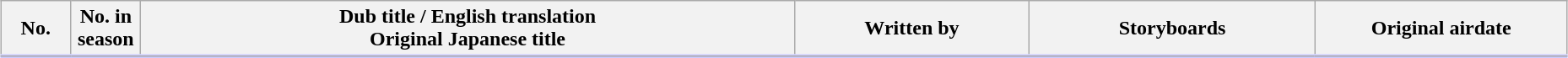<table class="wikitable" style="width:98%; margin:auto; background:#FFF">
<tr style="border-bottom: 3px solid #CCF;">
<th style="width:3em;">No.</th>
<th style="width:3em;">No. in season</th>
<th>Dub title / English translation<br>Original Japanese title</th>
<th style="width:15%;">Written by</th>
<th>Storyboards </th>
<th style="width:12em;">Original airdate</th>
</tr>
<tr>
</tr>
</table>
